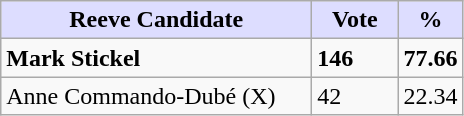<table class="wikitable">
<tr>
<th style="background:#ddf; width:200px;">Reeve Candidate</th>
<th style="background:#ddf; width:50px;">Vote</th>
<th style="background:#ddf; width:30px;">%</th>
</tr>
<tr>
<td><strong>Mark Stickel</strong></td>
<td><strong>146</strong></td>
<td><strong>77.66</strong></td>
</tr>
<tr>
<td>Anne Commando-Dubé (X)</td>
<td>42</td>
<td>22.34</td>
</tr>
</table>
